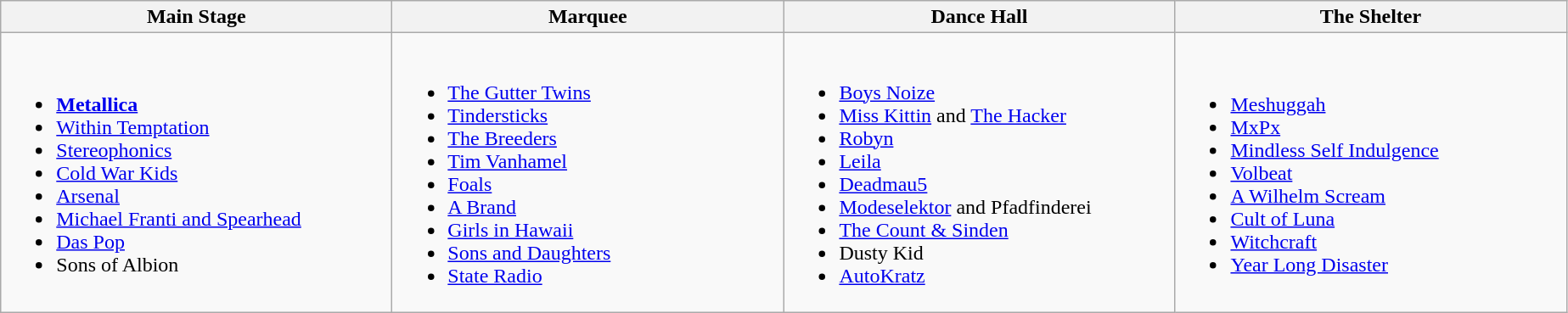<table class="wikitable">
<tr>
<th width="300" rowspan="1">Main Stage</th>
<th width="300" rowspan="1">Marquee</th>
<th width="300" rowspan="1">Dance Hall</th>
<th width="300" rowspan="1">The Shelter</th>
</tr>
<tr>
<td><br><ul><li><strong><a href='#'>Metallica</a></strong></li><li><a href='#'>Within Temptation</a></li><li><a href='#'>Stereophonics</a></li><li><a href='#'>Cold War Kids</a></li><li><a href='#'>Arsenal</a></li><li><a href='#'>Michael Franti and Spearhead</a></li><li><a href='#'>Das Pop</a></li><li>Sons of Albion</li></ul></td>
<td><br><ul><li><a href='#'>The Gutter Twins</a></li><li><a href='#'>Tindersticks</a></li><li><a href='#'>The Breeders</a></li><li><a href='#'>Tim Vanhamel</a></li><li><a href='#'>Foals</a></li><li><a href='#'>A Brand</a></li><li><a href='#'>Girls in Hawaii</a></li><li><a href='#'>Sons and Daughters</a></li><li><a href='#'>State Radio</a></li></ul></td>
<td><br><ul><li><a href='#'>Boys Noize</a></li><li><a href='#'>Miss Kittin</a> and <a href='#'>The Hacker</a></li><li><a href='#'>Robyn</a></li><li><a href='#'>Leila</a></li><li><a href='#'>Deadmau5</a></li><li><a href='#'>Modeselektor</a> and Pfadfinderei</li><li><a href='#'>The Count & Sinden</a></li><li>Dusty Kid</li><li><a href='#'>AutoKratz</a></li></ul></td>
<td><br><ul><li><a href='#'>Meshuggah</a></li><li><a href='#'>MxPx</a></li><li><a href='#'>Mindless Self Indulgence</a></li><li><a href='#'>Volbeat</a></li><li><a href='#'>A Wilhelm Scream</a></li><li><a href='#'>Cult of Luna</a></li><li><a href='#'>Witchcraft</a></li><li><a href='#'>Year Long Disaster</a></li></ul></td>
</tr>
</table>
